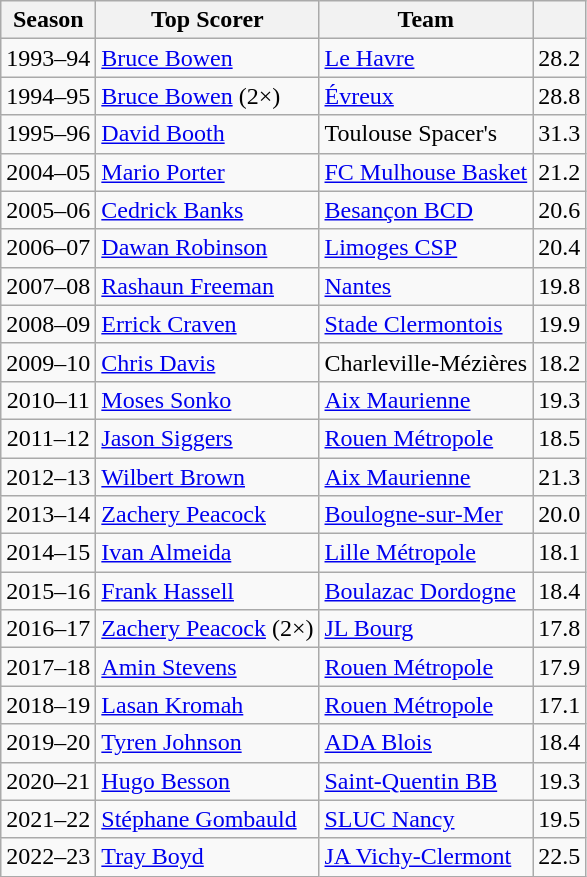<table class="wikitable sortable" style="text-align:left;">
<tr>
<th>Season</th>
<th>Top Scorer</th>
<th>Team</th>
<th></th>
</tr>
<tr>
<td style="text-align:center;">1993–94</td>
<td> <a href='#'>Bruce Bowen</a></td>
<td><a href='#'>Le Havre</a></td>
<td style="text-align:center;">28.2</td>
</tr>
<tr>
<td style="text-align:center;">1994–95</td>
<td> <a href='#'>Bruce Bowen</a> (2×)</td>
<td><a href='#'>Évreux</a></td>
<td style="text-align:center;">28.8</td>
</tr>
<tr>
<td style="text-align:center;">1995–96</td>
<td> <a href='#'>David Booth</a></td>
<td>Toulouse Spacer's</td>
<td style="text-align:center;">31.3</td>
</tr>
<tr>
<td style="text-align:center;">2004–05</td>
<td> <a href='#'>Mario Porter</a></td>
<td><a href='#'>FC Mulhouse Basket</a></td>
<td style="text-align:center;">21.2</td>
</tr>
<tr>
<td style="text-align:center;">2005–06</td>
<td> <a href='#'>Cedrick Banks</a></td>
<td><a href='#'>Besançon BCD</a></td>
<td style="text-align:center;">20.6</td>
</tr>
<tr>
<td style="text-align:center;">2006–07</td>
<td> <a href='#'>Dawan Robinson</a></td>
<td><a href='#'>Limoges CSP</a></td>
<td style="text-align:center;">20.4</td>
</tr>
<tr>
<td style="text-align:center;">2007–08</td>
<td> <a href='#'>Rashaun Freeman</a></td>
<td><a href='#'>Nantes</a></td>
<td style="text-align:center;">19.8</td>
</tr>
<tr>
<td style="text-align:center;">2008–09</td>
<td> <a href='#'>Errick Craven</a></td>
<td><a href='#'>Stade Clermontois</a></td>
<td style="text-align:center;">19.9</td>
</tr>
<tr>
<td style="text-align:center;">2009–10</td>
<td> <a href='#'>Chris Davis</a></td>
<td>Charleville-Mézières</td>
<td style="text-align:center;">18.2</td>
</tr>
<tr>
<td style="text-align:center;">2010–11</td>
<td> <a href='#'>Moses Sonko</a></td>
<td><a href='#'>Aix Maurienne</a></td>
<td style="text-align:center;">19.3</td>
</tr>
<tr>
<td style="text-align:center;">2011–12</td>
<td> <a href='#'>Jason Siggers</a></td>
<td><a href='#'>Rouen Métropole</a></td>
<td style="text-align:center;">18.5</td>
</tr>
<tr>
<td style="text-align:center;">2012–13</td>
<td> <a href='#'>Wilbert Brown</a></td>
<td><a href='#'>Aix Maurienne</a></td>
<td style="text-align:center;">21.3</td>
</tr>
<tr>
<td style="text-align:center;">2013–14</td>
<td> <a href='#'>Zachery Peacock</a></td>
<td><a href='#'>Boulogne-sur-Mer</a></td>
<td style="text-align:center;">20.0</td>
</tr>
<tr>
<td style="text-align:center;">2014–15</td>
<td> <a href='#'>Ivan Almeida</a></td>
<td><a href='#'>Lille Métropole</a></td>
<td style="text-align:center;">18.1</td>
</tr>
<tr>
<td style="text-align:center;">2015–16</td>
<td> <a href='#'>Frank Hassell</a></td>
<td><a href='#'>Boulazac Dordogne</a></td>
<td style="text-align:center;">18.4</td>
</tr>
<tr>
<td style="text-align:center;">2016–17</td>
<td> <a href='#'>Zachery Peacock</a> (2×) </td>
<td><a href='#'>JL Bourg</a></td>
<td style="text-align:center;">17.8</td>
</tr>
<tr>
<td style="text-align:center;">2017–18</td>
<td> <a href='#'>Amin Stevens</a></td>
<td><a href='#'>Rouen Métropole</a></td>
<td style="text-align:center;">17.9</td>
</tr>
<tr>
<td style="text-align:center;">2018–19</td>
<td> <a href='#'>Lasan Kromah</a></td>
<td><a href='#'>Rouen Métropole</a></td>
<td style="text-align:center;">17.1</td>
</tr>
<tr>
<td style="text-align:center;">2019–20</td>
<td> <a href='#'>Tyren Johnson</a></td>
<td><a href='#'>ADA Blois</a></td>
<td style="text-align:center;">18.4</td>
</tr>
<tr>
<td style="text-align:center;">2020–21</td>
<td> <a href='#'>Hugo Besson</a></td>
<td><a href='#'>Saint-Quentin BB</a></td>
<td style="text-align:center;">19.3</td>
</tr>
<tr>
<td style="text-align:center;">2021–22</td>
<td> <a href='#'>Stéphane Gombauld</a></td>
<td><a href='#'>SLUC Nancy</a></td>
<td style="text-align:center;">19.5</td>
</tr>
<tr>
<td style="text-align:center;">2022–23</td>
<td> <a href='#'>Tray Boyd</a></td>
<td><a href='#'>JA Vichy-Clermont</a></td>
<td style="text-align:center;">22.5</td>
</tr>
</table>
